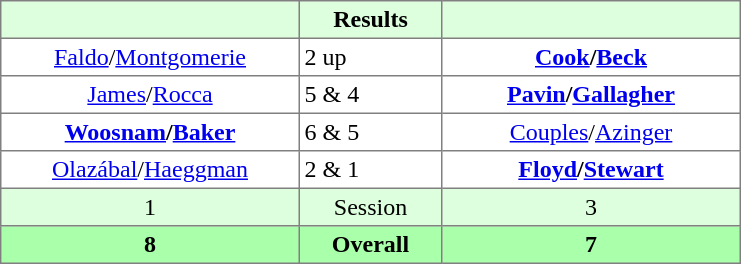<table border="1" cellpadding="3" style="border-collapse:collapse; text-align:center;">
<tr style="background:#dfd;">
<th style="width:12em;"></th>
<th style="width:5.5em;">Results</th>
<th style="width:12em;"></th>
</tr>
<tr>
<td><a href='#'>Faldo</a>/<a href='#'>Montgomerie</a></td>
<td align=left> 2 up</td>
<td><strong><a href='#'>Cook</a>/<a href='#'>Beck</a></strong></td>
</tr>
<tr>
<td><a href='#'>James</a>/<a href='#'>Rocca</a></td>
<td align=left> 5 & 4</td>
<td><strong><a href='#'>Pavin</a>/<a href='#'>Gallagher</a></strong></td>
</tr>
<tr>
<td><strong><a href='#'>Woosnam</a>/<a href='#'>Baker</a></strong></td>
<td align=left> 6 & 5</td>
<td><a href='#'>Couples</a>/<a href='#'>Azinger</a></td>
</tr>
<tr>
<td><a href='#'>Olazábal</a>/<a href='#'>Haeggman</a></td>
<td align=left> 2 & 1</td>
<td><strong><a href='#'>Floyd</a>/<a href='#'>Stewart</a></strong></td>
</tr>
<tr style="background:#dfd;">
<td>1</td>
<td>Session</td>
<td>3</td>
</tr>
<tr style="background:#afa;">
<th>8</th>
<th>Overall</th>
<th>7</th>
</tr>
</table>
